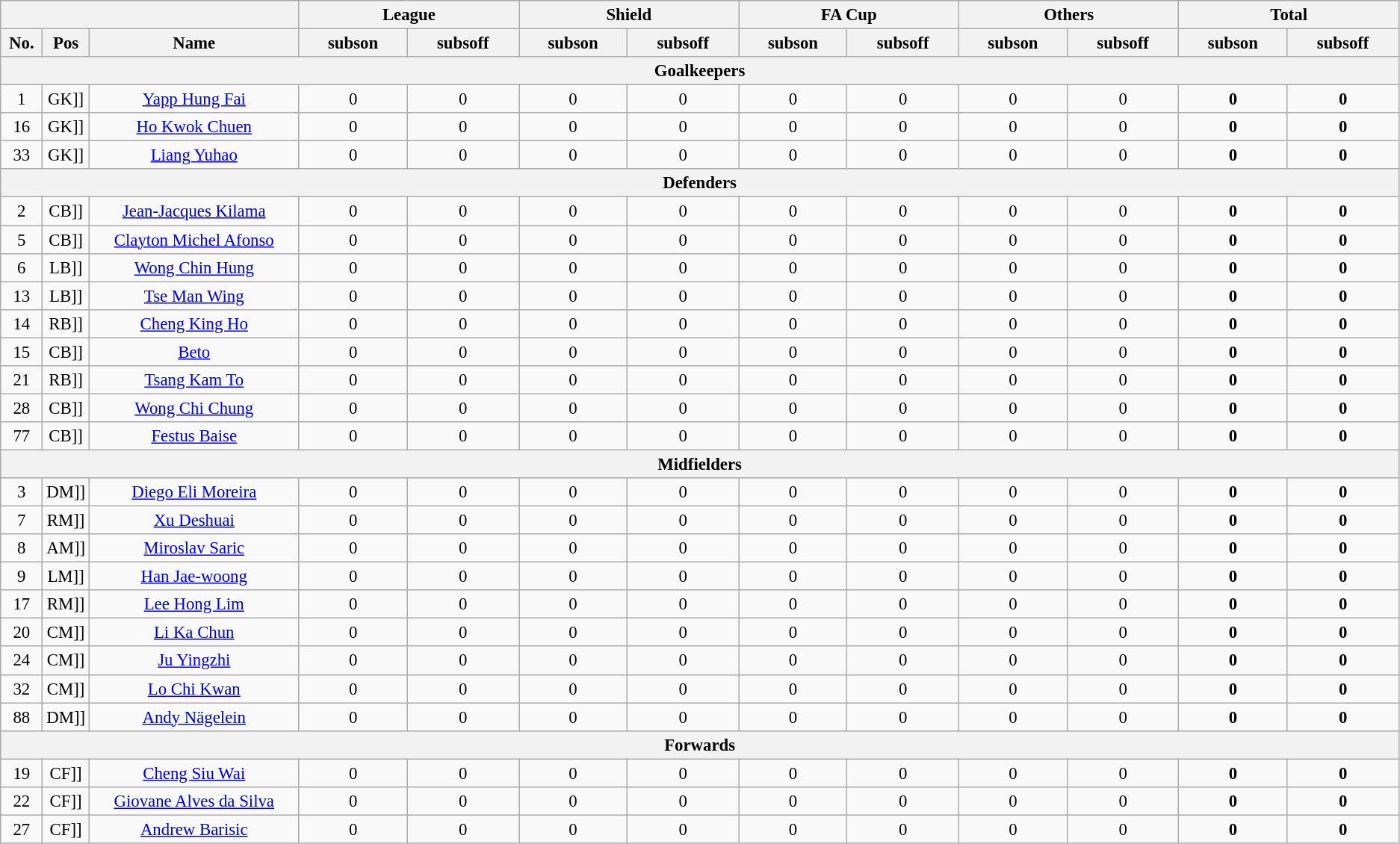<table class="wikitable" style="font-size: 95%; text-align:center;">
<tr>
<th colspan=3></th>
<th colspan=2>League</th>
<th colspan=2>Shield</th>
<th colspan=2>FA Cup</th>
<th colspan=2>Others</th>
<th colspan=2>Total</th>
</tr>
<tr>
<th width="3%"><strong>No.</strong></th>
<th width="3%"><strong>Pos</strong></th>
<th width="15%"><strong>Name</strong></th>
<th width=20>subson</th>
<th width=20>subsoff</th>
<th width=20>subson</th>
<th width=20>subsoff</th>
<th width=20>subson</th>
<th width=20>subsoff</th>
<th width=20>subson</th>
<th width=20>subsoff</th>
<th width=20>subson</th>
<th width=20>subsoff</th>
</tr>
<tr>
<th colspan=15>Goalkeepers</th>
</tr>
<tr>
<td>1</td>
<td [[>GK]]</td>
<td><a href='#'>Yapp Hung Fai</a></td>
<td>0</td>
<td>0</td>
<td>0</td>
<td>0</td>
<td>0</td>
<td>0</td>
<td>0</td>
<td>0</td>
<td><strong>0</strong></td>
<td><strong>0</strong></td>
</tr>
<tr>
<td>16</td>
<td [[>GK]]</td>
<td><a href='#'>Ho Kwok Chuen</a></td>
<td>0</td>
<td>0</td>
<td>0</td>
<td>0</td>
<td>0</td>
<td>0</td>
<td>0</td>
<td>0</td>
<td><strong>0</strong></td>
<td><strong>0</strong></td>
</tr>
<tr>
<td>33</td>
<td [[>GK]]</td>
<td><a href='#'>Liang Yuhao</a></td>
<td>0</td>
<td>0</td>
<td>0</td>
<td>0</td>
<td>0</td>
<td>0</td>
<td>0</td>
<td>0</td>
<td><strong>0</strong></td>
<td><strong>0</strong></td>
</tr>
<tr>
<th colspan=15>Defenders</th>
</tr>
<tr>
<td>2</td>
<td [[>CB]]</td>
<td><a href='#'>Jean-Jacques Kilama</a></td>
<td>0</td>
<td>0</td>
<td>0</td>
<td>0</td>
<td>0</td>
<td>0</td>
<td>0</td>
<td>0</td>
<td><strong>0</strong></td>
<td><strong>0</strong></td>
</tr>
<tr>
<td>5</td>
<td [[>CB]]</td>
<td><a href='#'>Clayton Michel Afonso</a></td>
<td>0</td>
<td>0</td>
<td>0</td>
<td>0</td>
<td>0</td>
<td>0</td>
<td>0</td>
<td>0</td>
<td><strong>0</strong></td>
<td><strong>0</strong></td>
</tr>
<tr>
<td>6</td>
<td [[>LB]]</td>
<td><a href='#'>Wong Chin Hung</a></td>
<td>0</td>
<td>0</td>
<td>0</td>
<td>0</td>
<td>0</td>
<td>0</td>
<td>0</td>
<td>0</td>
<td><strong>0</strong></td>
<td><strong>0</strong></td>
</tr>
<tr>
<td>13</td>
<td [[>LB]]</td>
<td><a href='#'>Tse Man Wing</a></td>
<td>0</td>
<td>0</td>
<td>0</td>
<td>0</td>
<td>0</td>
<td>0</td>
<td>0</td>
<td>0</td>
<td><strong>0</strong></td>
<td><strong>0</strong></td>
</tr>
<tr>
<td>14</td>
<td [[>RB]]</td>
<td><a href='#'>Cheng King Ho</a></td>
<td>0</td>
<td>0</td>
<td>0</td>
<td>0</td>
<td>0</td>
<td>0</td>
<td>0</td>
<td>0</td>
<td><strong>0</strong></td>
<td><strong>0</strong></td>
</tr>
<tr>
<td>15</td>
<td [[>CB]]</td>
<td><a href='#'>Beto</a></td>
<td>0</td>
<td>0</td>
<td>0</td>
<td>0</td>
<td>0</td>
<td>0</td>
<td>0</td>
<td>0</td>
<td><strong>0</strong></td>
<td><strong>0</strong></td>
</tr>
<tr>
<td>21</td>
<td [[>RB]]</td>
<td><a href='#'>Tsang Kam To</a></td>
<td>0</td>
<td>0</td>
<td>0</td>
<td>0</td>
<td>0</td>
<td>0</td>
<td>0</td>
<td>0</td>
<td><strong>0</strong></td>
<td><strong>0</strong></td>
</tr>
<tr>
<td>28</td>
<td [[>CB]]</td>
<td><a href='#'>Wong Chi Chung</a></td>
<td>0</td>
<td>0</td>
<td>0</td>
<td>0</td>
<td>0</td>
<td>0</td>
<td>0</td>
<td>0</td>
<td><strong>0</strong></td>
<td><strong>0</strong></td>
</tr>
<tr>
<td>77</td>
<td [[>CB]]</td>
<td><a href='#'>Festus Baise</a></td>
<td>0</td>
<td>0</td>
<td>0</td>
<td>0</td>
<td>0</td>
<td>0</td>
<td>0</td>
<td>0</td>
<td><strong>0</strong></td>
<td><strong>0</strong></td>
</tr>
<tr>
<th colspan=15>Midfielders</th>
</tr>
<tr>
<td>3</td>
<td [[>DM]]</td>
<td><a href='#'>Diego Eli Moreira</a></td>
<td>0</td>
<td>0</td>
<td>0</td>
<td>0</td>
<td>0</td>
<td>0</td>
<td>0</td>
<td>0</td>
<td><strong>0</strong></td>
<td><strong>0</strong></td>
</tr>
<tr>
<td>7</td>
<td [[>RM]]</td>
<td><a href='#'>Xu Deshuai</a></td>
<td>0</td>
<td>0</td>
<td>0</td>
<td>0</td>
<td>0</td>
<td>0</td>
<td>0</td>
<td>0</td>
<td><strong>0</strong></td>
<td><strong>0</strong></td>
</tr>
<tr>
<td>8</td>
<td [[>AM]]</td>
<td><a href='#'>Miroslav Saric</a></td>
<td>0</td>
<td>0</td>
<td>0</td>
<td>0</td>
<td>0</td>
<td>0</td>
<td>0</td>
<td>0</td>
<td><strong>0</strong></td>
<td><strong>0</strong></td>
</tr>
<tr>
<td>9</td>
<td [[>LM]]</td>
<td><a href='#'>Han Jae-woong</a></td>
<td>0</td>
<td>0</td>
<td>0</td>
<td>0</td>
<td>0</td>
<td>0</td>
<td>0</td>
<td>0</td>
<td><strong>0</strong></td>
<td><strong>0</strong></td>
</tr>
<tr>
<td>17</td>
<td [[>RM]]</td>
<td><a href='#'>Lee Hong Lim</a></td>
<td>0</td>
<td>0</td>
<td>0</td>
<td>0</td>
<td>0</td>
<td>0</td>
<td>0</td>
<td>0</td>
<td><strong>0</strong></td>
<td><strong>0</strong></td>
</tr>
<tr>
<td>20</td>
<td [[>CM]]</td>
<td><a href='#'>Li Ka Chun</a></td>
<td>0</td>
<td>0</td>
<td>0</td>
<td>0</td>
<td>0</td>
<td>0</td>
<td>0</td>
<td>0</td>
<td><strong>0</strong></td>
<td><strong>0</strong></td>
</tr>
<tr>
<td>24</td>
<td [[>CM]]</td>
<td><a href='#'>Ju Yingzhi</a></td>
<td>0</td>
<td>0</td>
<td>0</td>
<td>0</td>
<td>0</td>
<td>0</td>
<td>0</td>
<td>0</td>
<td><strong>0</strong></td>
<td><strong>0</strong></td>
</tr>
<tr>
<td>32</td>
<td [[>CM]]</td>
<td><a href='#'>Lo Chi Kwan</a></td>
<td>0</td>
<td>0</td>
<td>0</td>
<td>0</td>
<td>0</td>
<td>0</td>
<td>0</td>
<td>0</td>
<td><strong>0</strong></td>
<td><strong>0</strong></td>
</tr>
<tr>
<td>88</td>
<td [[>DM]]</td>
<td><a href='#'>Andy Nägelein</a></td>
<td>0</td>
<td>0</td>
<td>0</td>
<td>0</td>
<td>0</td>
<td>0</td>
<td>0</td>
<td>0</td>
<td><strong>0</strong></td>
<td><strong>0</strong></td>
</tr>
<tr>
<th colspan=15>Forwards</th>
</tr>
<tr>
<td>19</td>
<td [[>CF]]</td>
<td><a href='#'>Cheng Siu Wai</a></td>
<td>0</td>
<td>0</td>
<td>0</td>
<td>0</td>
<td>0</td>
<td>0</td>
<td>0</td>
<td>0</td>
<td><strong>0</strong></td>
<td><strong>0</strong></td>
</tr>
<tr>
<td>22</td>
<td [[>CF]]</td>
<td><a href='#'>Giovane Alves da Silva</a></td>
<td>0</td>
<td>0</td>
<td>0</td>
<td>0</td>
<td>0</td>
<td>0</td>
<td>0</td>
<td>0</td>
<td><strong>0</strong></td>
<td><strong>0</strong></td>
</tr>
<tr>
<td>27</td>
<td [[>CF]]</td>
<td><a href='#'>Andrew Barisic</a></td>
<td>0</td>
<td>0</td>
<td>0</td>
<td>0</td>
<td>0</td>
<td>0</td>
<td>0</td>
<td>0</td>
<td><strong>0</strong></td>
<td><strong>0</strong></td>
</tr>
</table>
